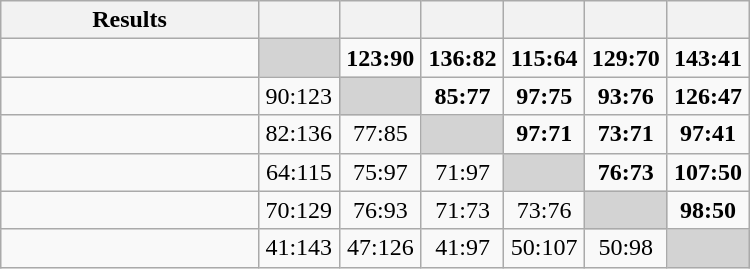<table class=wikitable style="text-align:center" width="500">
<tr>
<th width=33%>Results</th>
<th width=10%></th>
<th width=10%></th>
<th width=10%></th>
<th width=10%></th>
<th width=10%></th>
<th width=10%></th>
</tr>
<tr>
<td align="right"></td>
<td bgcolor=lightgrey></td>
<td><strong>123:90</strong></td>
<td><strong>136:82</strong></td>
<td><strong>115:64</strong></td>
<td><strong>129:70</strong></td>
<td><strong>143:41</strong></td>
</tr>
<tr>
<td align="right"></td>
<td>90:123</td>
<td bgcolor=lightgrey></td>
<td><strong>85:77</strong></td>
<td><strong>97:75</strong></td>
<td><strong>93:76</strong></td>
<td><strong>126:47</strong></td>
</tr>
<tr>
<td align="right"></td>
<td>82:136</td>
<td>77:85</td>
<td bgcolor=lightgrey></td>
<td><strong>97:71</strong></td>
<td><strong>73:71</strong></td>
<td><strong>97:41</strong></td>
</tr>
<tr>
<td align="right"></td>
<td>64:115</td>
<td>75:97</td>
<td>71:97</td>
<td bgcolor=lightgrey></td>
<td><strong>76:73</strong></td>
<td><strong>107:50</strong></td>
</tr>
<tr>
<td align="right"></td>
<td>70:129</td>
<td>76:93</td>
<td>71:73</td>
<td>73:76</td>
<td bgcolor=lightgrey></td>
<td><strong>98:50</strong></td>
</tr>
<tr>
<td align="right"></td>
<td>41:143</td>
<td>47:126</td>
<td>41:97</td>
<td>50:107</td>
<td>50:98</td>
<td bgcolor=lightgrey></td>
</tr>
</table>
